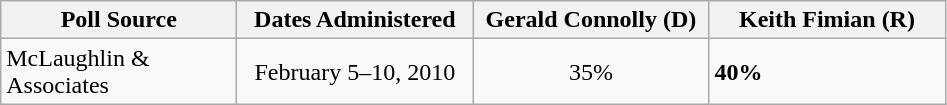<table class="wikitable">
<tr valign=bottom>
<th style="width:150px;">Poll Source</th>
<th style="width:150px;">Dates Administered</th>
<th style="width:150px;">Gerald Connolly (D)</th>
<th style="width:150px;">Keith Fimian (R)</th>
</tr>
<tr>
<td>McLaughlin & Associates</td>
<td align=center>February 5–10, 2010</td>
<td align=center>35%</td>
<td><strong>40%</strong></td>
</tr>
</table>
